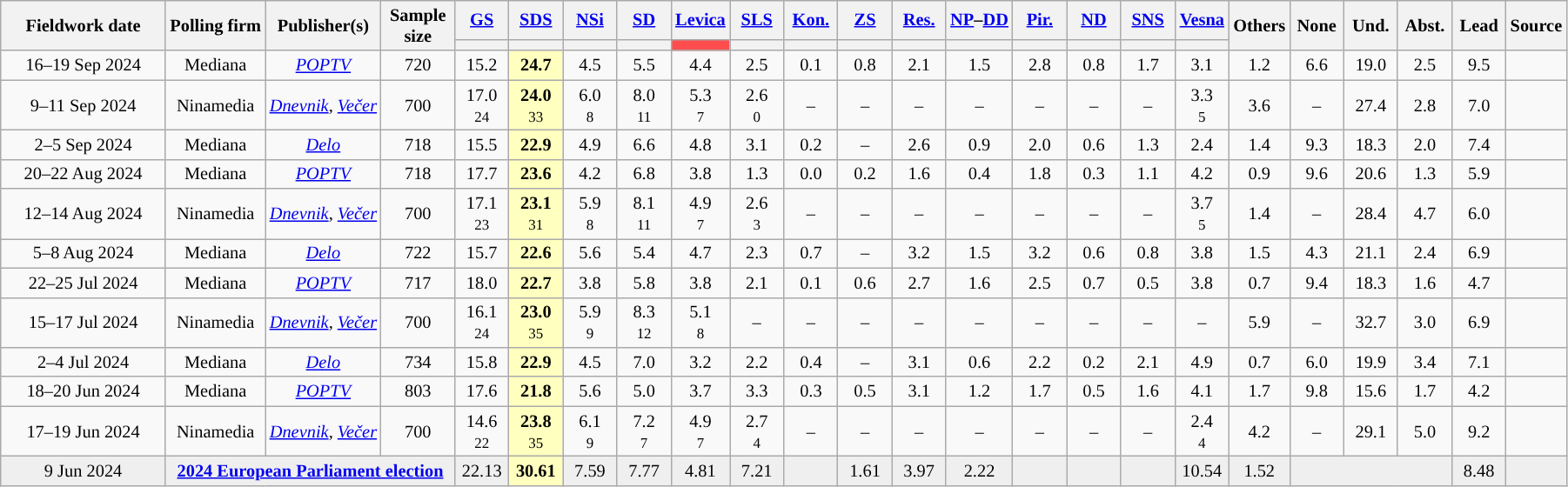<table class="wikitable sortable" style="text-align:center;font-size:85%;line-height:16px">
<tr>
<th rowspan="2" style="width:120px;">Fieldwork date</th>
<th rowspan="2">Polling firm</th>
<th rowspan="2">Publisher(s)</th>
<th rowspan="2" style="width:50px;" class="unsortable">Sample size</th>
<th style="width:35px;" class="unsortable"><a href='#'>GS</a></th>
<th style="width:35px;" class="unsortable"><a href='#'>SDS</a></th>
<th style="width:35px;" class="unsortable"><a href='#'>NSi</a></th>
<th style="width:35px;" class="unsortable"><a href='#'>SD</a></th>
<th style="width:35px;" class="unsortable"><a href='#'>Levica</a></th>
<th style="width:35px;" class="unsortable"><a href='#'>SLS</a></th>
<th style="width:35px;" class="unsortable"><a href='#'>Kon.</a></th>
<th style="width:35px;" class="unsortable"><a href='#'>ZS</a></th>
<th style="width:35px;" class="unsortable"><a href='#'>Res.</a></th>
<th style="width:35px;" class="unsortable"><a href='#'>NP</a>–<a href='#'>DD</a></th>
<th style="width:35px;" class="unsortable"><a href='#'>Pir.</a></th>
<th style="width:35px;" class="unsortable"><a href='#'>ND</a></th>
<th style="width:35px;" class="unsortable"><a href='#'>SNS</a></th>
<th style="width:35px;" class="unsortable"><a href='#'>Vesna</a></th>
<th rowspan="2" style="width:35px;" class="unsortable">Others</th>
<th rowspan="2" style="width:35px;" class="unsortable">None</th>
<th rowspan="2" style="width:35px;" class="unsortable">Und.</th>
<th rowspan="2" style="width:35px;" class="unsortable">Abst.</th>
<th rowspan="2" style="width:35px;" class="unsortable">Lead</th>
<th rowspan="2" class="unsortable">Source</th>
</tr>
<tr>
<th class="unsortable" style="background:"></th>
<th class="unsortable" style="background:"></th>
<th class="unsortable" style="background:"></th>
<th class="unsortable" style="background:"></th>
<th class="unsortable" style="background:#ff4d4d; width:30px;"></th>
<th class="unsortable" style="background:"></th>
<th class="unsortable" style="background:"></th>
<th class="unsortable" style="background:"></th>
<th class="unsortable" style="background:"></th>
<th class="unsortable" style="background:"></th>
<th class="unsortable" style="background:"></th>
<th class="unsortable" style="background:"></th>
<th class="unsortable" style="background:"></th>
<th class="unsortable" style="background:"></th>
</tr>
<tr>
<td data-sort-value="2024-09-19">16–19 Sep 2024</td>
<td>Mediana</td>
<td><em><a href='#'>POPTV</a></em></td>
<td>720</td>
<td>15.2</td>
<td style="background:#FFFFBF;"><strong>24.7</strong></td>
<td>4.5</td>
<td>5.5</td>
<td>4.4</td>
<td>2.5</td>
<td>0.1</td>
<td>0.8</td>
<td>2.1</td>
<td>1.5</td>
<td>2.8</td>
<td>0.8</td>
<td>1.7</td>
<td>3.1</td>
<td>1.2</td>
<td>6.6</td>
<td>19.0</td>
<td>2.5</td>
<td style="background:">9.5</td>
<td></td>
</tr>
<tr>
<td data-sort-value="2024-09-11">9–11 Sep 2024</td>
<td>Ninamedia</td>
<td><a href='#'><em>Dnevnik</em></a>, <a href='#'><em>Večer</em></a></td>
<td>700</td>
<td>17.0<br><small>24</small></td>
<td style="background:#FFFFBF;"><strong>24.0</strong><br><small>33</small></td>
<td>6.0<br><small>8</small></td>
<td>8.0<br><small>11</small></td>
<td>5.3<br><small>7</small></td>
<td>2.6<br><small>0</small></td>
<td>–</td>
<td>–</td>
<td>–</td>
<td>–</td>
<td>–</td>
<td>–</td>
<td>–</td>
<td>3.3<br><small>5</small></td>
<td>3.6</td>
<td>–</td>
<td>27.4</td>
<td>2.8</td>
<td style="background:">7.0</td>
<td></td>
</tr>
<tr>
<td data-sort-value="2024-09-05">2–5 Sep 2024</td>
<td>Mediana</td>
<td><em><a href='#'>Delo</a></em></td>
<td>718</td>
<td>15.5</td>
<td style="background:#FFFFBF;"><strong>22.9</strong></td>
<td>4.9</td>
<td>6.6</td>
<td>4.8</td>
<td>3.1</td>
<td>0.2</td>
<td>–</td>
<td>2.6</td>
<td>0.9</td>
<td>2.0</td>
<td>0.6</td>
<td>1.3</td>
<td>2.4</td>
<td>1.4</td>
<td>9.3</td>
<td>18.3</td>
<td>2.0</td>
<td style="background:">7.4</td>
<td></td>
</tr>
<tr>
<td data-sort-value="2024-08-22">20–22 Aug 2024</td>
<td>Mediana</td>
<td><em><a href='#'>POPTV</a></em></td>
<td>718</td>
<td>17.7</td>
<td style="background:#FFFFBF;"><strong>23.6</strong></td>
<td>4.2</td>
<td>6.8</td>
<td>3.8</td>
<td>1.3</td>
<td>0.0</td>
<td>0.2</td>
<td>1.6</td>
<td>0.4</td>
<td>1.8</td>
<td>0.3</td>
<td>1.1</td>
<td>4.2</td>
<td>0.9</td>
<td>9.6</td>
<td>20.6</td>
<td>1.3</td>
<td style="background:">5.9</td>
<td></td>
</tr>
<tr>
<td data-sort-value="2024-08-14">12–14 Aug 2024</td>
<td>Ninamedia</td>
<td><a href='#'><em>Dnevnik</em></a>, <a href='#'><em>Večer</em></a></td>
<td>700</td>
<td>17.1<br><small>23</small></td>
<td style="background:#FFFFBF;"><strong>23.1</strong><br><small>31</small></td>
<td>5.9<br><small>8</small></td>
<td>8.1<br><small>11</small></td>
<td>4.9<br><small>7</small></td>
<td>2.6<br><small>3</small></td>
<td>–</td>
<td>–</td>
<td>–</td>
<td>–</td>
<td>–</td>
<td>–</td>
<td>–</td>
<td>3.7<br><small>5</small></td>
<td>1.4</td>
<td>–</td>
<td>28.4</td>
<td>4.7</td>
<td style="background:">6.0</td>
<td></td>
</tr>
<tr>
<td data-sort-value="2024-08-08">5–8 Aug 2024</td>
<td>Mediana</td>
<td><em><a href='#'>Delo</a></em></td>
<td>722</td>
<td>15.7</td>
<td style="background:#FFFFBF;"><strong>22.6</strong></td>
<td>5.6</td>
<td>5.4</td>
<td>4.7</td>
<td>2.3</td>
<td>0.7</td>
<td>–</td>
<td>3.2</td>
<td>1.5</td>
<td>3.2</td>
<td>0.6</td>
<td>0.8</td>
<td>3.8</td>
<td>1.5</td>
<td>4.3</td>
<td>21.1</td>
<td>2.4</td>
<td style="background:">6.9</td>
<td></td>
</tr>
<tr>
<td data-sort-value="2024-07-25">22–25 Jul 2024</td>
<td>Mediana</td>
<td><em><a href='#'>POPTV</a></em></td>
<td>717</td>
<td>18.0</td>
<td style="background:#FFFFBF;"><strong>22.7</strong></td>
<td>3.8</td>
<td>5.8</td>
<td>3.8</td>
<td>2.1</td>
<td>0.1</td>
<td>0.6</td>
<td>2.7</td>
<td>1.6</td>
<td>2.5</td>
<td>0.7</td>
<td>0.5</td>
<td>3.8</td>
<td>0.7</td>
<td>9.4</td>
<td>18.3</td>
<td>1.6</td>
<td style="background:">4.7</td>
<td></td>
</tr>
<tr>
<td data-sort-value="2024-07-17">15–17 Jul 2024</td>
<td>Ninamedia</td>
<td><a href='#'><em>Dnevnik</em></a>, <a href='#'><em>Večer</em></a></td>
<td>700</td>
<td>16.1<br><small>24</small></td>
<td style="background:#FFFFBF;"><strong>23.0</strong><br><small>35</small></td>
<td>5.9<br><small>9</small></td>
<td>8.3<br><small>12</small></td>
<td>5.1<br><small>8</small></td>
<td>–</td>
<td>–</td>
<td>–</td>
<td>–</td>
<td>–</td>
<td>–</td>
<td>–</td>
<td>–</td>
<td>–</td>
<td>5.9</td>
<td>–</td>
<td>32.7</td>
<td>3.0</td>
<td style="background:">6.9</td>
<td></td>
</tr>
<tr>
<td data-sort-value="2024-07-04">2–4 Jul 2024</td>
<td>Mediana</td>
<td><em><a href='#'>Delo</a></em></td>
<td>734</td>
<td>15.8</td>
<td style="background:#FFFFBF;"><strong>22.9</strong></td>
<td>4.5</td>
<td>7.0</td>
<td>3.2</td>
<td>2.2</td>
<td>0.4</td>
<td>–</td>
<td>3.1</td>
<td>0.6</td>
<td>2.2</td>
<td>0.2</td>
<td>2.1</td>
<td>4.9</td>
<td>0.7</td>
<td>6.0</td>
<td>19.9</td>
<td>3.4</td>
<td style="background:">7.1</td>
<td></td>
</tr>
<tr>
<td data-sort-value="2024-06-20">18–20 Jun 2024</td>
<td>Mediana</td>
<td><em><a href='#'>POPTV</a></em></td>
<td>803</td>
<td>17.6</td>
<td style="background:#FFFFBF;"><strong>21.8</strong></td>
<td>5.6</td>
<td>5.0</td>
<td>3.7</td>
<td>3.3</td>
<td>0.3</td>
<td>0.5</td>
<td>3.1</td>
<td>1.2</td>
<td>1.7</td>
<td>0.5</td>
<td>1.6</td>
<td>4.1</td>
<td>1.7</td>
<td>9.8</td>
<td>15.6</td>
<td>1.7</td>
<td style="background:">4.2</td>
<td></td>
</tr>
<tr>
<td data-sort-value="2024-06-19">17–19 Jun 2024</td>
<td>Ninamedia</td>
<td><a href='#'><em>Dnevnik</em></a>, <a href='#'><em>Večer</em></a></td>
<td>700</td>
<td>14.6<br><small>22</small></td>
<td style="background:#FFFFBF;"><strong>23.8</strong><br><small>35</small></td>
<td>6.1<br><small>9</small></td>
<td>7.2<br><small>7</small></td>
<td>4.9<br><small>7</small></td>
<td>2.7<br><small>4</small></td>
<td>–</td>
<td>–</td>
<td>–</td>
<td>–</td>
<td>–</td>
<td>–</td>
<td>–</td>
<td>2.4<br><small>4</small></td>
<td>4.2</td>
<td>–</td>
<td>29.1</td>
<td>5.0</td>
<td style="background:">9.2</td>
<td></td>
</tr>
<tr style="background:#EFEFEF;">
<td data-sort-value="2024-06-09">9 Jun 2024</td>
<td colspan="3"><strong><a href='#'>2024 European Parliament election</a></strong></td>
<td>22.13</td>
<td style="background:#FFFFBF;"><strong>30.61</strong></td>
<td>7.59</td>
<td>7.77</td>
<td>4.81</td>
<td>7.21</td>
<td></td>
<td>1.61</td>
<td>3.97</td>
<td>2.22</td>
<td></td>
<td></td>
<td></td>
<td>10.54</td>
<td>1.52</td>
<td colspan="3"></td>
<td style="background:">8.48</td>
<td></td>
</tr>
</table>
